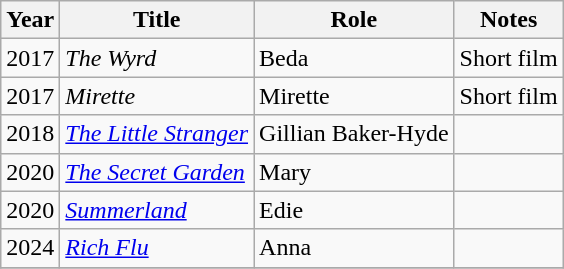<table class="wikitable">
<tr>
<th>Year</th>
<th>Title</th>
<th>Role</th>
<th>Notes</th>
</tr>
<tr>
<td>2017</td>
<td><em>The Wyrd</em></td>
<td>Beda</td>
<td>Short film</td>
</tr>
<tr>
<td>2017</td>
<td><em>Mirette</em></td>
<td>Mirette</td>
<td>Short film</td>
</tr>
<tr>
<td>2018</td>
<td><em><a href='#'>The Little Stranger</a></em></td>
<td>Gillian Baker-Hyde</td>
<td></td>
</tr>
<tr>
<td>2020</td>
<td><em><a href='#'>The Secret Garden</a></em></td>
<td>Mary</td>
<td></td>
</tr>
<tr>
<td>2020</td>
<td><em><a href='#'>Summerland</a></em></td>
<td>Edie</td>
<td></td>
</tr>
<tr>
<td>2024</td>
<td><em><a href='#'>Rich Flu</a></em></td>
<td>Anna</td>
<td></td>
</tr>
<tr>
</tr>
</table>
